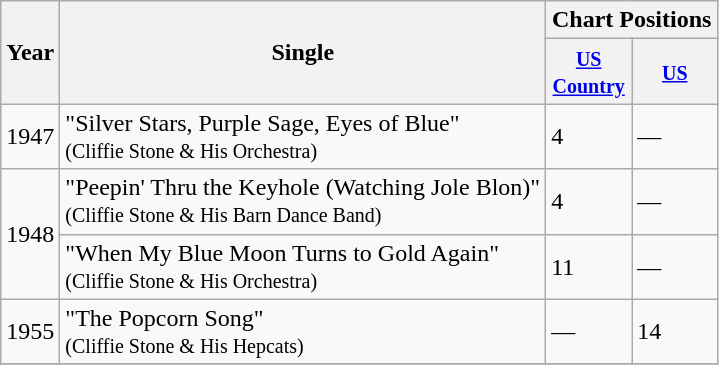<table class="wikitable">
<tr>
<th rowspan="2">Year</th>
<th rowspan="2">Single</th>
<th colspan="2">Chart Positions</th>
</tr>
<tr>
<th width="50"><small><a href='#'>US Country</a></small></th>
<th width="50"><small><a href='#'>US</a></small></th>
</tr>
<tr>
<td>1947</td>
<td>"Silver Stars, Purple Sage, Eyes of Blue"<br><small>(Cliffie Stone & His Orchestra)</small></td>
<td>4</td>
<td>—</td>
</tr>
<tr>
<td rowspan=2>1948</td>
<td>"Peepin' Thru the Keyhole (Watching Jole Blon)"<br><small>(Cliffie Stone & His Barn Dance Band)</small></td>
<td>4</td>
<td>—</td>
</tr>
<tr>
<td>"When My Blue Moon Turns to Gold Again"<br><small>(Cliffie Stone & His Orchestra)</small></td>
<td>11</td>
<td>—</td>
</tr>
<tr>
<td>1955</td>
<td>"The Popcorn Song"<br><small>(Cliffie Stone & His Hepcats)</small></td>
<td>—</td>
<td>14</td>
</tr>
<tr>
</tr>
</table>
